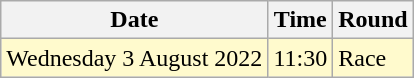<table class="wikitable">
<tr>
<th>Date</th>
<th>Time</th>
<th>Round</th>
</tr>
<tr>
<td style=background:lemonchiffon>Wednesday 3 August 2022</td>
<td style=background:lemonchiffon>11:30</td>
<td style=background:lemonchiffon>Race</td>
</tr>
</table>
